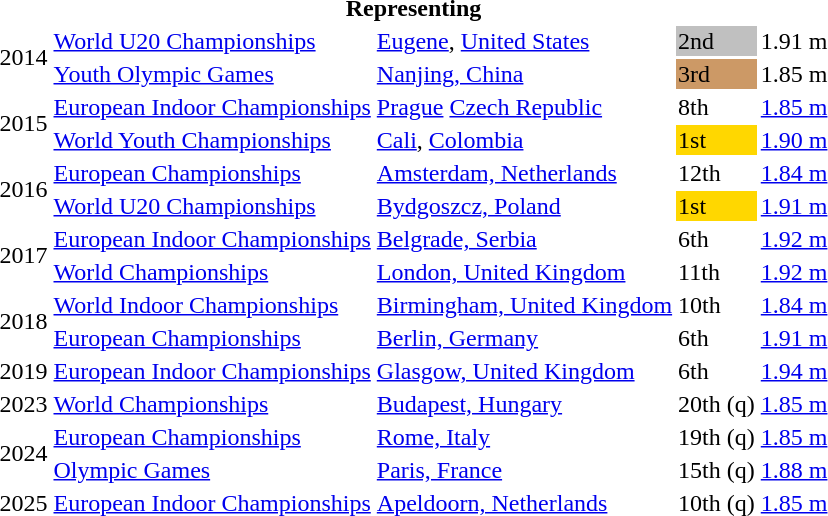<table>
<tr>
<th colspan="5">Representing </th>
</tr>
<tr>
<td rowspan=2>2014</td>
<td><a href='#'>World U20 Championships</a></td>
<td><a href='#'>Eugene</a>, <a href='#'>United States</a></td>
<td bgcolor=silver>2nd</td>
<td>1.91 m</td>
</tr>
<tr>
<td><a href='#'>Youth Olympic Games</a></td>
<td><a href='#'>Nanjing, China</a></td>
<td bgcolor=cc9966>3rd</td>
<td>1.85 m</td>
</tr>
<tr>
<td rowspan=2>2015</td>
<td><a href='#'>European Indoor Championships</a></td>
<td><a href='#'>Prague</a> <a href='#'>Czech Republic</a></td>
<td>8th</td>
<td><a href='#'>1.85 m</a></td>
</tr>
<tr>
<td><a href='#'>World Youth Championships</a></td>
<td><a href='#'>Cali</a>, <a href='#'>Colombia</a></td>
<td bgcolor="gold">1st</td>
<td><a href='#'>1.90 m</a></td>
</tr>
<tr>
<td rowspan=2>2016</td>
<td><a href='#'>European Championships</a></td>
<td><a href='#'>Amsterdam, Netherlands</a></td>
<td>12th</td>
<td><a href='#'>1.84 m</a></td>
</tr>
<tr>
<td><a href='#'>World U20 Championships</a></td>
<td><a href='#'>Bydgoszcz, Poland</a></td>
<td bgcolor=gold>1st</td>
<td><a href='#'>1.91 m</a></td>
</tr>
<tr>
<td rowspan=2>2017</td>
<td><a href='#'>European Indoor Championships</a></td>
<td><a href='#'>Belgrade, Serbia</a></td>
<td>6th</td>
<td><a href='#'>1.92 m</a></td>
</tr>
<tr>
<td><a href='#'>World Championships</a></td>
<td><a href='#'>London, United Kingdom</a></td>
<td>11th</td>
<td><a href='#'>1.92 m</a></td>
</tr>
<tr>
<td rowspan=2>2018</td>
<td><a href='#'>World Indoor Championships</a></td>
<td><a href='#'>Birmingham, United Kingdom</a></td>
<td>10th</td>
<td><a href='#'>1.84 m</a></td>
</tr>
<tr>
<td><a href='#'>European Championships</a></td>
<td><a href='#'>Berlin, Germany</a></td>
<td>6th</td>
<td><a href='#'>1.91 m</a></td>
</tr>
<tr>
<td>2019</td>
<td><a href='#'>European Indoor Championships</a></td>
<td><a href='#'>Glasgow, United Kingdom</a></td>
<td>6th</td>
<td><a href='#'>1.94 m</a></td>
</tr>
<tr>
<td>2023</td>
<td><a href='#'>World Championships</a></td>
<td><a href='#'>Budapest, Hungary</a></td>
<td>20th (q)</td>
<td><a href='#'>1.85 m</a></td>
</tr>
<tr>
<td rowspan=2>2024</td>
<td><a href='#'>European Championships</a></td>
<td><a href='#'>Rome, Italy</a></td>
<td>19th (q)</td>
<td><a href='#'>1.85 m</a></td>
</tr>
<tr>
<td><a href='#'>Olympic Games</a></td>
<td><a href='#'>Paris, France</a></td>
<td>15th (q)</td>
<td><a href='#'>1.88 m</a></td>
</tr>
<tr>
<td>2025</td>
<td><a href='#'>European Indoor Championships</a></td>
<td><a href='#'>Apeldoorn, Netherlands</a></td>
<td>10th (q)</td>
<td><a href='#'>1.85 m</a></td>
</tr>
</table>
